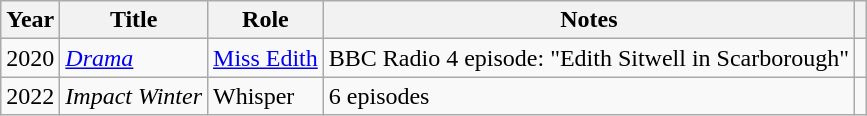<table class="wikitable sortable">
<tr>
<th>Year</th>
<th>Title</th>
<th>Role</th>
<th class="unsortable">Notes</th>
<th class="unsortable"></th>
</tr>
<tr>
<td>2020</td>
<td><em><a href='#'>Drama</a></em></td>
<td><a href='#'>Miss Edith</a></td>
<td>BBC Radio 4 episode: "Edith Sitwell in Scarborough"</td>
<td></td>
</tr>
<tr>
<td>2022</td>
<td><em>Impact Winter</em></td>
<td>Whisper</td>
<td>6 episodes</td>
<td></td>
</tr>
</table>
